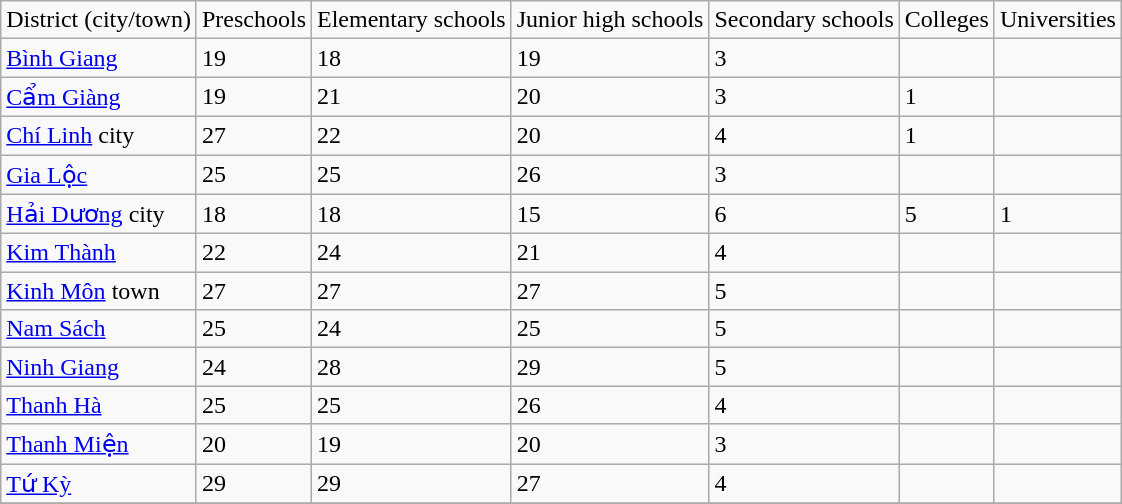<table class="wikitable">
<tr>
<td>District (city/town)</td>
<td>Preschools</td>
<td>Elementary schools</td>
<td>Junior high schools</td>
<td>Secondary schools</td>
<td>Colleges</td>
<td>Universities</td>
</tr>
<tr>
<td><a href='#'>Bình Giang</a></td>
<td>19</td>
<td>18</td>
<td>19</td>
<td>3</td>
<td></td>
<td></td>
</tr>
<tr>
<td><a href='#'>Cẩm Giàng</a></td>
<td>19</td>
<td>21</td>
<td>20</td>
<td>3</td>
<td>1</td>
<td></td>
</tr>
<tr>
<td><a href='#'>Chí Linh</a> city</td>
<td>27</td>
<td>22</td>
<td>20</td>
<td>4</td>
<td>1</td>
<td></td>
</tr>
<tr>
<td><a href='#'>Gia Lộc</a></td>
<td>25</td>
<td>25</td>
<td>26</td>
<td>3</td>
<td></td>
<td></td>
</tr>
<tr>
<td><a href='#'>Hải Dương</a> city</td>
<td>18</td>
<td>18</td>
<td>15</td>
<td>6</td>
<td>5</td>
<td>1</td>
</tr>
<tr>
<td><a href='#'>Kim Thành</a></td>
<td>22</td>
<td>24</td>
<td>21</td>
<td>4</td>
<td></td>
<td></td>
</tr>
<tr>
<td><a href='#'>Kinh Môn</a> town</td>
<td>27</td>
<td>27</td>
<td>27</td>
<td>5</td>
<td></td>
<td></td>
</tr>
<tr>
<td><a href='#'>Nam Sách</a></td>
<td>25</td>
<td>24</td>
<td>25</td>
<td>5</td>
<td></td>
<td></td>
</tr>
<tr>
<td><a href='#'>Ninh Giang</a></td>
<td>24</td>
<td>28</td>
<td>29</td>
<td>5</td>
<td></td>
<td></td>
</tr>
<tr>
<td><a href='#'>Thanh Hà</a></td>
<td>25</td>
<td>25</td>
<td>26</td>
<td>4</td>
<td></td>
<td></td>
</tr>
<tr>
<td><a href='#'>Thanh Miện</a></td>
<td>20</td>
<td>19</td>
<td>20</td>
<td>3</td>
<td></td>
<td></td>
</tr>
<tr>
<td><a href='#'>Tứ Kỳ</a></td>
<td>29</td>
<td>29</td>
<td>27</td>
<td>4</td>
<td></td>
<td></td>
</tr>
<tr>
</tr>
</table>
